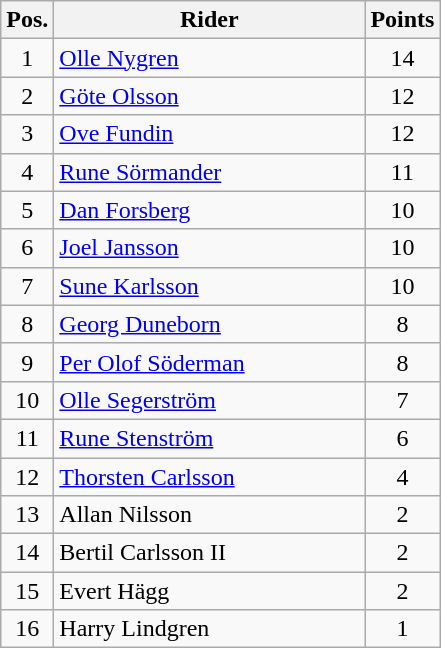<table class=wikitable>
<tr>
<th width=25px>Pos.</th>
<th width=200px>Rider</th>
<th width=40px>Points</th>
</tr>
<tr align=center >
<td>1</td>
<td align=left><a href='#'>Olle Nygren</a></td>
<td>14</td>
</tr>
<tr align=center >
<td>2</td>
<td align=left><a href='#'>Göte Olsson</a></td>
<td>12</td>
</tr>
<tr align=center >
<td>3</td>
<td align=left><a href='#'>Ove Fundin</a></td>
<td>12</td>
</tr>
<tr align=center >
<td>4</td>
<td align=left><a href='#'>Rune Sörmander</a></td>
<td>11</td>
</tr>
<tr align=center >
<td>5</td>
<td align=left><a href='#'>Dan Forsberg</a></td>
<td>10</td>
</tr>
<tr align=center >
<td>6</td>
<td align=left><a href='#'>Joel Jansson</a></td>
<td>10</td>
</tr>
<tr align=center >
<td>7</td>
<td align=left><a href='#'>Sune Karlsson</a></td>
<td>10</td>
</tr>
<tr align=center >
<td>8</td>
<td align=left><a href='#'>Georg Duneborn</a></td>
<td>8</td>
</tr>
<tr align=center>
<td>9</td>
<td align=left><a href='#'>Per Olof Söderman</a></td>
<td>8</td>
</tr>
<tr align=center>
<td>10</td>
<td align=left><a href='#'>Olle Segerström</a></td>
<td>7</td>
</tr>
<tr align=center>
<td>11</td>
<td align=left><a href='#'>Rune Stenström</a></td>
<td>6</td>
</tr>
<tr align=center>
<td>12</td>
<td align=left><a href='#'>Thorsten Carlsson</a></td>
<td>4</td>
</tr>
<tr align=center>
<td>13</td>
<td align=left>Allan Nilsson</td>
<td>2</td>
</tr>
<tr align=center>
<td>14</td>
<td align=left>Bertil Carlsson II</td>
<td>2</td>
</tr>
<tr align=center>
<td>15</td>
<td align=left>Evert Hägg</td>
<td>2</td>
</tr>
<tr align=center>
<td>16</td>
<td align=left>Harry Lindgren</td>
<td>1</td>
</tr>
</table>
